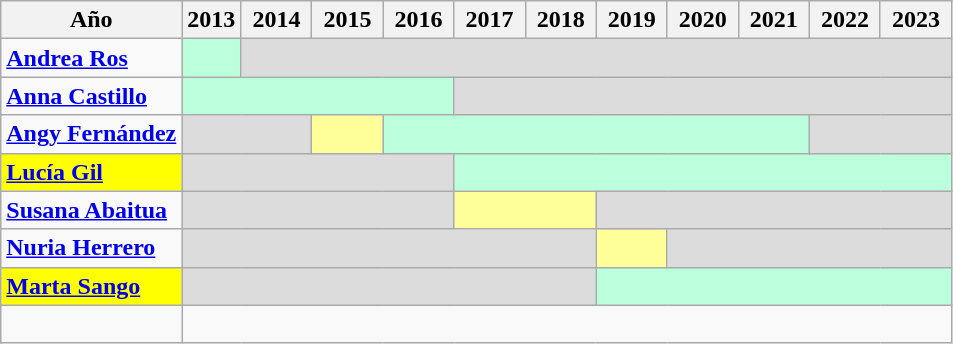<table class="wikitable">
<tr>
<th colspan="">Año</th>
<th>2013</th>
<th width="40" !>2014</th>
<th width="40" !>2015</th>
<th width="40" !>2016</th>
<th width="40" !>2017</th>
<th width="40">2018</th>
<th width="40">2019</th>
<th width="40">2020</th>
<th width="40">2021</th>
<th width="40">2022</th>
<th width="40">2023</th>
</tr>
<tr>
<td><strong><a href='#'>Andrea Ros</a></strong></td>
<td colspan="1" bgcolor="#bfd"></td>
<td colspan="10" bgcolor="#DCDCDC"></td>
</tr>
<tr>
<td><strong><a href='#'>Anna Castillo</a></strong></td>
<td colspan="4" bgcolor="#bfd"></td>
<td colspan="7" bgcolor="#DCDCDC"></td>
</tr>
<tr>
<td><strong><a href='#'>Angy Fernández</a></strong></td>
<td colspan="2" bgcolor="#DCDCDC"></td>
<td colspan="1" bgcolor="#FF9"></td>
<td colspan="6" bgcolor="#bfd"></td>
<td colspan="2" bgcolor="#DCDCDC"></td>
</tr>
<tr>
<td colspan="1" bgcolor="yellow"><strong><a href='#'>Lucía Gil</a></strong></td>
<td colspan="4" bgcolor="#DCDCDC"></td>
<td colspan="7" bgcolor="#bfd"></td>
</tr>
<tr>
<td><strong><a href='#'>Susana Abaitua</a></strong></td>
<td colspan="4" bgcolor="#DCDCDC"></td>
<td colspan="2" bgcolor="#FF9"></td>
<td colspan="5" bgcolor="#DCDCDC"></td>
</tr>
<tr>
<td><strong><a href='#'>Nuria Herrero</a></strong></td>
<td colspan="6" bgcolor="#DCDCDC"></td>
<td colspan="1" bgcolor="#FF9"></td>
<td colspan="4" bgcolor="#DCDCDC"></td>
</tr>
<tr>
<td colspan="1" bgcolor="yellow"><strong><a href='#'>Marta Sango</a></strong></td>
<td colspan="6" bgcolor="#DCDCDC"></td>
<td colspan="5" bgcolor="#bfd"></td>
</tr>
<tr>
<td><br></td>
</tr>
</table>
